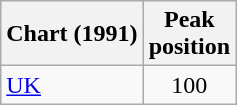<table class="wikitable">
<tr>
<th>Chart (1991)</th>
<th>Peak<br>position</th>
</tr>
<tr>
<td><a href='#'>UK</a></td>
<td style="text-align:center;">100</td>
</tr>
</table>
